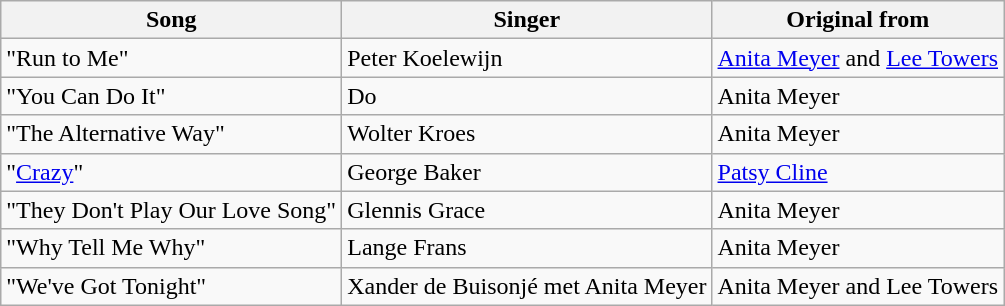<table class="wikitable">
<tr>
<th>Song</th>
<th>Singer</th>
<th>Original from</th>
</tr>
<tr>
<td>"Run to Me"</td>
<td>Peter Koelewijn</td>
<td><a href='#'>Anita Meyer</a> and <a href='#'>Lee Towers</a></td>
</tr>
<tr>
<td>"You Can Do It"</td>
<td>Do</td>
<td>Anita Meyer</td>
</tr>
<tr>
<td>"The Alternative Way"</td>
<td>Wolter Kroes</td>
<td>Anita Meyer</td>
</tr>
<tr>
<td>"<a href='#'>Crazy</a>"</td>
<td>George Baker</td>
<td><a href='#'>Patsy Cline</a></td>
</tr>
<tr>
<td>"They Don't Play Our Love Song"</td>
<td>Glennis Grace</td>
<td>Anita Meyer</td>
</tr>
<tr>
<td>"Why Tell Me Why"</td>
<td>Lange Frans</td>
<td>Anita Meyer</td>
</tr>
<tr>
<td>"We've Got Tonight"</td>
<td>Xander de Buisonjé met Anita Meyer</td>
<td>Anita Meyer and Lee Towers</td>
</tr>
</table>
